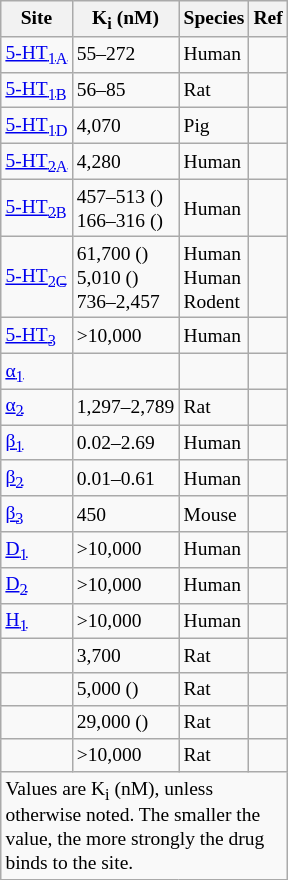<table class="wikitable floatright" style="font-size:small;">
<tr>
<th>Site</th>
<th>K<sub>i</sub> (nM)</th>
<th>Species</th>
<th>Ref</th>
</tr>
<tr>
<td><a href='#'>5-HT<sub>1A</sub></a></td>
<td>55–272</td>
<td>Human</td>
<td></td>
</tr>
<tr>
<td><a href='#'>5-HT<sub>1B</sub></a></td>
<td>56–85</td>
<td>Rat</td>
<td></td>
</tr>
<tr>
<td><a href='#'>5-HT<sub>1D</sub></a></td>
<td>4,070</td>
<td>Pig</td>
<td></td>
</tr>
<tr>
<td><a href='#'>5-HT<sub>2A</sub></a></td>
<td>4,280</td>
<td>Human</td>
<td></td>
</tr>
<tr>
<td><a href='#'>5-HT<sub>2B</sub></a></td>
<td>457–513 ()<br>166–316 ()</td>
<td>Human</td>
<td></td>
</tr>
<tr>
<td><a href='#'>5-HT<sub>2C</sub></a></td>
<td>61,700 ()<br> 5,010 ()<br>736–2,457</td>
<td>Human<br>Human<br>Rodent</td>
<td><br><br></td>
</tr>
<tr>
<td><a href='#'>5-HT<sub>3</sub></a></td>
<td>>10,000</td>
<td>Human</td>
<td></td>
</tr>
<tr>
<td><a href='#'>α<sub>1</sub></a></td>
<td></td>
<td></td>
<td></td>
</tr>
<tr>
<td><a href='#'>α<sub>2</sub></a></td>
<td>1,297–2,789</td>
<td>Rat</td>
<td></td>
</tr>
<tr>
<td><a href='#'>β<sub>1</sub></a></td>
<td>0.02–2.69</td>
<td>Human</td>
<td></td>
</tr>
<tr>
<td><a href='#'>β<sub>2</sub></a></td>
<td>0.01–0.61</td>
<td>Human</td>
<td></td>
</tr>
<tr>
<td><a href='#'>β<sub>3</sub></a></td>
<td>450</td>
<td>Mouse</td>
<td></td>
</tr>
<tr>
<td><a href='#'>D<sub>1</sub></a></td>
<td>>10,000</td>
<td>Human</td>
<td></td>
</tr>
<tr>
<td><a href='#'>D<sub>2</sub></a></td>
<td>>10,000</td>
<td>Human</td>
<td></td>
</tr>
<tr>
<td><a href='#'>H<sub>1</sub></a></td>
<td>>10,000</td>
<td>Human</td>
<td></td>
</tr>
<tr>
<td></td>
<td>3,700</td>
<td>Rat</td>
<td></td>
</tr>
<tr>
<td></td>
<td>5,000 ()</td>
<td>Rat</td>
<td></td>
</tr>
<tr>
<td></td>
<td>29,000 ()</td>
<td>Rat</td>
<td></td>
</tr>
<tr>
<td></td>
<td>>10,000</td>
<td>Rat</td>
<td></td>
</tr>
<tr class="sortbottom">
<td colspan="4" style="width: 1px;">Values are K<sub>i</sub> (nM), unless otherwise noted. The smaller the value, the more strongly the drug binds to the site.</td>
</tr>
</table>
